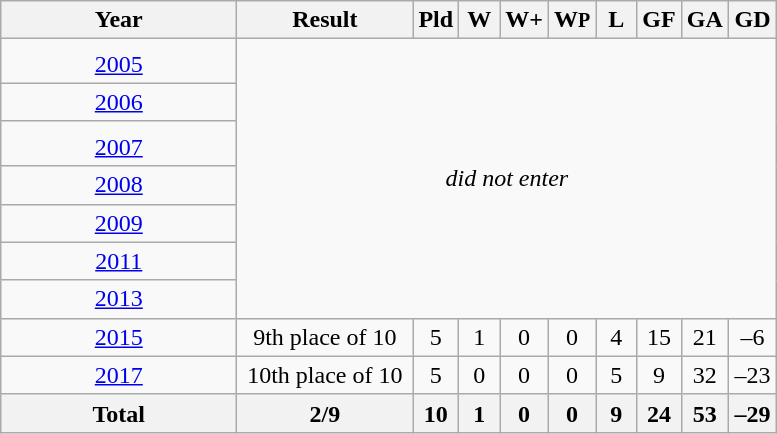<table class="wikitable" style="text-align: center;">
<tr>
<th width=150>Year</th>
<th width=110>Result</th>
<th width=20>Pld</th>
<th width=20>W</th>
<th width=20>W+</th>
<th width=20>W<small>P</small></th>
<th width=20>L</th>
<th width=20>GF</th>
<th width=20>GA</th>
<th width=25>GD</th>
</tr>
<tr>
<td> <a href='#'>2005</a><sup></sup></td>
<td colspan=9 rowspan=7><em>did not enter</em></td>
</tr>
<tr>
<td> <a href='#'>2006</a></td>
</tr>
<tr>
<td> <a href='#'>2007</a><sup></sup></td>
</tr>
<tr>
<td> <a href='#'>2008</a></td>
</tr>
<tr>
<td> <a href='#'>2009</a></td>
</tr>
<tr>
<td> <a href='#'>2011</a></td>
</tr>
<tr>
<td> <a href='#'>2013</a></td>
</tr>
<tr>
<td> <a href='#'>2015</a></td>
<td>9th place of 10</td>
<td>5</td>
<td>1</td>
<td>0</td>
<td>0</td>
<td>4</td>
<td>15</td>
<td>21</td>
<td>–6</td>
</tr>
<tr>
<td> <a href='#'>2017</a></td>
<td>10th place of 10</td>
<td>5</td>
<td>0</td>
<td>0</td>
<td>0</td>
<td>5</td>
<td>9</td>
<td>32</td>
<td>–23</td>
</tr>
<tr>
<th><strong>Total</strong></th>
<th><strong>2/9</strong></th>
<th><strong>10</strong></th>
<th><strong>1</strong></th>
<th><strong>0</strong></th>
<th><strong>0</strong></th>
<th><strong>9</strong></th>
<th><strong>24</strong></th>
<th><strong>53</strong></th>
<th><strong>–29</strong></th>
</tr>
</table>
